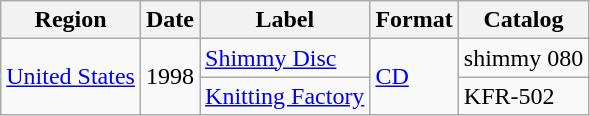<table class="wikitable">
<tr>
<th>Region</th>
<th>Date</th>
<th>Label</th>
<th>Format</th>
<th>Catalog</th>
</tr>
<tr>
<td rowspan="2"><a href='#'>United States</a></td>
<td rowspan="2">1998</td>
<td><a href='#'>Shimmy Disc</a></td>
<td rowspan="2"><a href='#'>CD</a></td>
<td>shimmy 080</td>
</tr>
<tr>
<td><a href='#'>Knitting Factory</a></td>
<td>KFR-502</td>
</tr>
</table>
